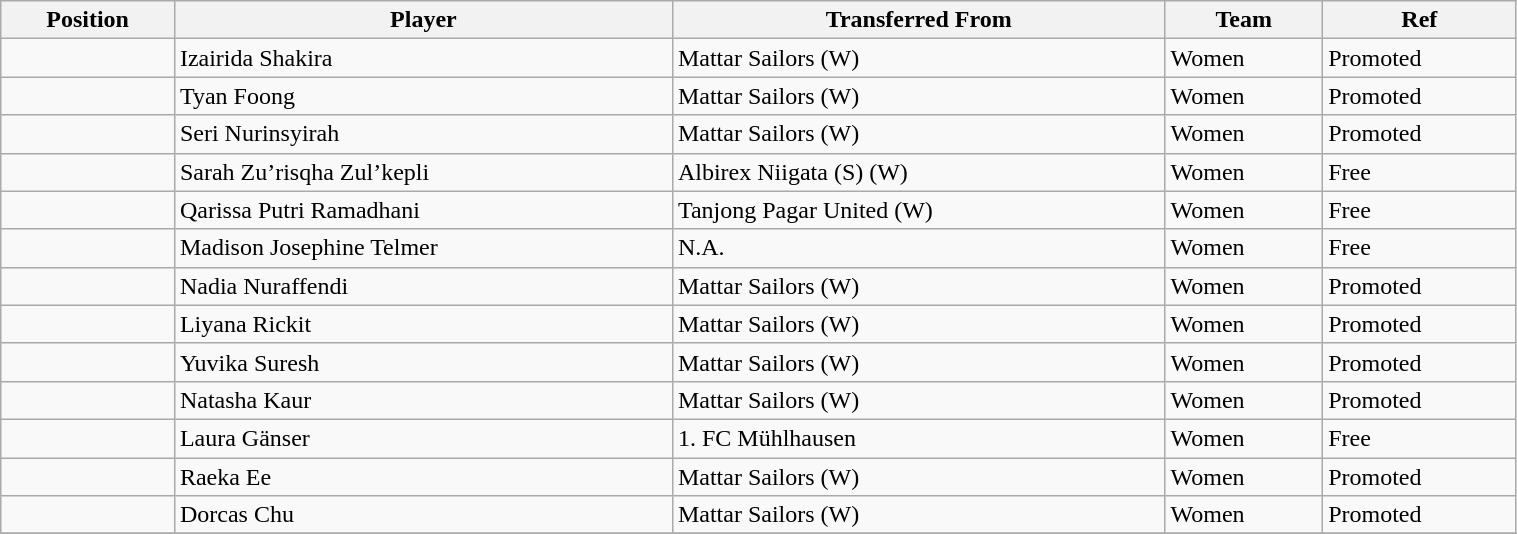<table class="wikitable sortable" style="width:80%; text-align:center; font-size:100%; text-align:left;">
<tr>
<th>Position</th>
<th>Player</th>
<th>Transferred From</th>
<th>Team</th>
<th>Ref</th>
</tr>
<tr>
<td></td>
<td> Izairida Shakira</td>
<td> Mattar Sailors (W)</td>
<td>Women</td>
<td>Promoted </td>
</tr>
<tr>
<td></td>
<td> Tyan Foong</td>
<td> Mattar Sailors (W)</td>
<td>Women</td>
<td>Promoted </td>
</tr>
<tr>
<td></td>
<td> Seri Nurinsyirah</td>
<td> Mattar Sailors (W)</td>
<td>Women</td>
<td>Promoted </td>
</tr>
<tr>
<td></td>
<td> Sarah Zu’risqha Zul’kepli</td>
<td> Albirex Niigata (S) (W)</td>
<td>Women</td>
<td>Free </td>
</tr>
<tr>
<td></td>
<td> Qarissa Putri Ramadhani</td>
<td> Tanjong Pagar United (W)</td>
<td>Women</td>
<td>Free </td>
</tr>
<tr>
<td></td>
<td> Madison Josephine Telmer</td>
<td>N.A.</td>
<td>Women</td>
<td>Free </td>
</tr>
<tr>
<td></td>
<td> Nadia Nuraffendi</td>
<td> Mattar Sailors (W)</td>
<td>Women</td>
<td>Promoted </td>
</tr>
<tr>
<td></td>
<td> Liyana Rickit</td>
<td> Mattar Sailors (W)</td>
<td>Women</td>
<td>Promoted  </td>
</tr>
<tr>
<td></td>
<td> Yuvika Suresh</td>
<td> Mattar Sailors (W)</td>
<td>Women</td>
<td>Promoted </td>
</tr>
<tr>
<td></td>
<td> Natasha Kaur</td>
<td> Mattar Sailors (W)</td>
<td>Women</td>
<td>Promoted</td>
</tr>
<tr>
<td></td>
<td> Laura Gänser</td>
<td> 1. FC Mühlhausen</td>
<td>Women</td>
<td>Free </td>
</tr>
<tr>
<td></td>
<td> Raeka Ee</td>
<td> Mattar Sailors (W)</td>
<td>Women</td>
<td>Promoted </td>
</tr>
<tr>
<td></td>
<td> Dorcas Chu</td>
<td> Mattar Sailors (W)</td>
<td>Women</td>
<td>Promoted </td>
</tr>
<tr>
</tr>
</table>
